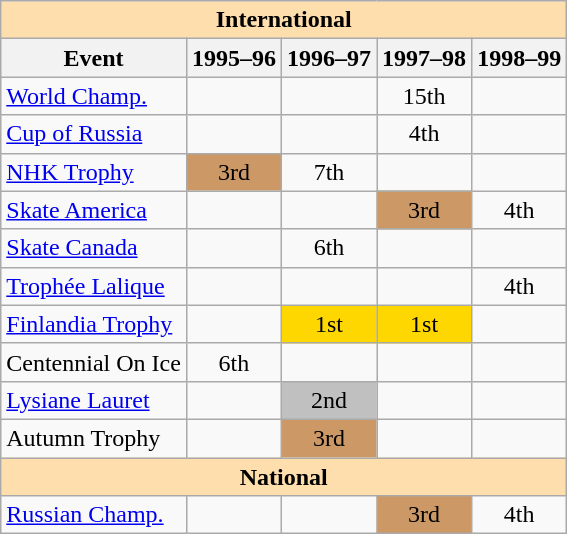<table class="wikitable" style="text-align:center">
<tr>
<th style="background-color: #ffdead; " colspan=5 align=center>International</th>
</tr>
<tr>
<th>Event</th>
<th>1995–96</th>
<th>1996–97</th>
<th>1997–98</th>
<th>1998–99</th>
</tr>
<tr>
<td align=left><a href='#'>World Champ.</a></td>
<td></td>
<td></td>
<td>15th</td>
<td></td>
</tr>
<tr>
<td align=left> <a href='#'>Cup of Russia</a></td>
<td></td>
<td></td>
<td>4th</td>
<td></td>
</tr>
<tr>
<td align=left> <a href='#'>NHK Trophy</a></td>
<td bgcolor=cc9966>3rd</td>
<td>7th</td>
<td></td>
<td></td>
</tr>
<tr>
<td align=left> <a href='#'>Skate America</a></td>
<td></td>
<td></td>
<td bgcolor=cc9966>3rd</td>
<td>4th</td>
</tr>
<tr>
<td align=left> <a href='#'>Skate Canada</a></td>
<td></td>
<td>6th</td>
<td></td>
<td></td>
</tr>
<tr>
<td align=left> <a href='#'>Trophée Lalique</a></td>
<td></td>
<td></td>
<td></td>
<td>4th</td>
</tr>
<tr>
<td align=left><a href='#'>Finlandia Trophy</a></td>
<td></td>
<td bgcolor=gold>1st</td>
<td bgcolor=gold>1st</td>
<td></td>
</tr>
<tr>
<td align=left>Centennial On Ice</td>
<td>6th</td>
<td></td>
<td></td>
<td></td>
</tr>
<tr>
<td align=left><a href='#'>Lysiane Lauret</a></td>
<td></td>
<td bgcolor=silver>2nd</td>
<td></td>
<td></td>
</tr>
<tr>
<td align=left>Autumn Trophy</td>
<td></td>
<td bgcolor=cc9966>3rd</td>
<td></td>
<td></td>
</tr>
<tr>
<th style="background-color: #ffdead; " colspan=5 align=center>National</th>
</tr>
<tr>
<td align=left><a href='#'>Russian Champ.</a></td>
<td></td>
<td></td>
<td bgcolor=cc9966>3rd</td>
<td>4th</td>
</tr>
</table>
